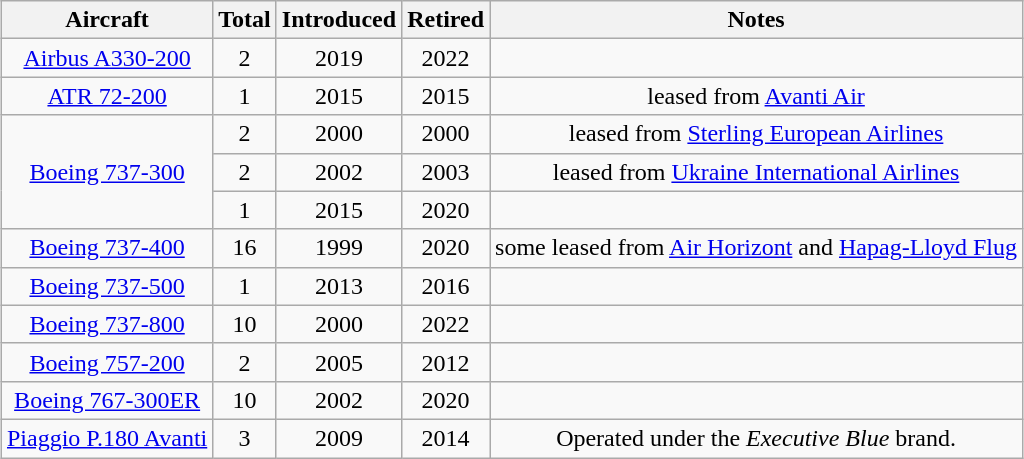<table class="wikitable" style="margin:0.5em auto; text-align:center">
<tr>
<th>Aircraft</th>
<th>Total</th>
<th>Introduced</th>
<th>Retired</th>
<th>Notes</th>
</tr>
<tr>
<td><a href='#'>Airbus A330-200</a></td>
<td>2</td>
<td>2019</td>
<td>2022</td>
<td></td>
</tr>
<tr>
<td><a href='#'>ATR 72-200</a></td>
<td>1</td>
<td>2015</td>
<td>2015</td>
<td>leased from <a href='#'>Avanti Air</a></td>
</tr>
<tr>
<td rowspan=3><a href='#'>Boeing 737-300</a></td>
<td>2</td>
<td>2000</td>
<td>2000</td>
<td>leased from <a href='#'>Sterling European Airlines</a></td>
</tr>
<tr>
<td>2</td>
<td>2002</td>
<td>2003</td>
<td>leased from <a href='#'>Ukraine International Airlines</a></td>
</tr>
<tr>
<td>1</td>
<td>2015</td>
<td>2020</td>
<td></td>
</tr>
<tr>
<td><a href='#'>Boeing 737-400</a></td>
<td>16</td>
<td>1999</td>
<td>2020</td>
<td>some leased from <a href='#'>Air Horizont</a> and <a href='#'>Hapag-Lloyd Flug</a></td>
</tr>
<tr>
<td><a href='#'>Boeing 737-500</a></td>
<td>1</td>
<td>2013</td>
<td>2016</td>
<td></td>
</tr>
<tr>
<td><a href='#'>Boeing 737-800</a></td>
<td>10</td>
<td>2000</td>
<td>2022</td>
<td></td>
</tr>
<tr>
<td><a href='#'>Boeing 757-200</a></td>
<td>2</td>
<td>2005</td>
<td>2012</td>
<td></td>
</tr>
<tr>
<td><a href='#'>Boeing 767-300ER</a></td>
<td>10</td>
<td>2002</td>
<td>2020</td>
<td></td>
</tr>
<tr>
<td><a href='#'>Piaggio P.180 Avanti</a></td>
<td>3</td>
<td>2009</td>
<td>2014</td>
<td>Operated under the <em>Executive Blue</em> brand.</td>
</tr>
</table>
